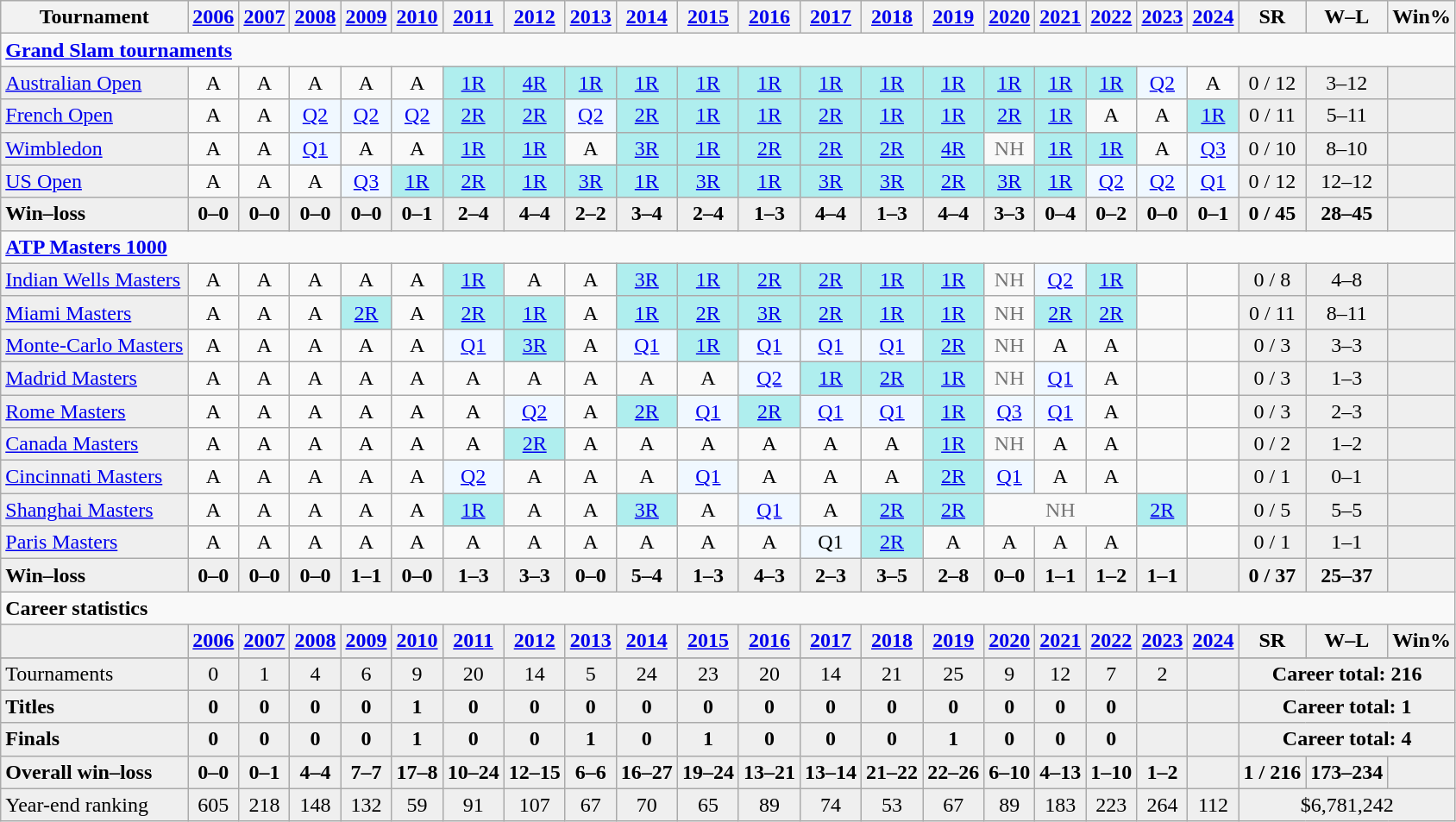<table class="wikitable nowrap" style=text-align:center>
<tr>
<th>Tournament</th>
<th><a href='#'>2006</a></th>
<th><a href='#'>2007</a></th>
<th><a href='#'>2008</a></th>
<th><a href='#'>2009</a></th>
<th><a href='#'>2010</a></th>
<th><a href='#'>2011</a></th>
<th><a href='#'>2012</a></th>
<th><a href='#'>2013</a></th>
<th><a href='#'>2014</a></th>
<th><a href='#'>2015</a></th>
<th><a href='#'>2016</a></th>
<th><a href='#'>2017</a></th>
<th><a href='#'>2018</a></th>
<th><a href='#'>2019</a></th>
<th><a href='#'>2020</a></th>
<th><a href='#'>2021</a></th>
<th><a href='#'>2022</a></th>
<th><a href='#'>2023</a></th>
<th><a href='#'>2024</a></th>
<th>SR</th>
<th>W–L</th>
<th>Win%</th>
</tr>
<tr>
<td colspan="23" align="left"><strong><a href='#'>Grand Slam tournaments</a></strong></td>
</tr>
<tr>
<td bgcolor=efefef align=left><a href='#'>Australian Open</a></td>
<td>A</td>
<td>A</td>
<td>A</td>
<td>A</td>
<td>A</td>
<td bgcolor=afeeee><a href='#'>1R</a></td>
<td bgcolor=afeeee><a href='#'>4R</a></td>
<td bgcolor=afeeee><a href='#'>1R</a></td>
<td bgcolor=afeeee><a href='#'>1R</a></td>
<td bgcolor=afeeee><a href='#'>1R</a></td>
<td bgcolor=afeeee><a href='#'>1R</a></td>
<td bgcolor=afeeee><a href='#'>1R</a></td>
<td bgcolor=afeeee><a href='#'>1R</a></td>
<td bgcolor=afeeee><a href='#'>1R</a></td>
<td bgcolor=afeeee><a href='#'>1R</a></td>
<td bgcolor=afeeee><a href='#'>1R</a></td>
<td bgcolor=afeeee><a href='#'>1R</a></td>
<td bgcolor=f0f8ff><a href='#'>Q2</a></td>
<td>A</td>
<td bgcolor="efefef">0 / 12</td>
<td bgcolor=efefef>3–12</td>
<td bgcolor=efefef></td>
</tr>
<tr>
<td bgcolor=efefef align=left><a href='#'>French Open</a></td>
<td>A</td>
<td>A</td>
<td bgcolor=f0f8ff><a href='#'>Q2</a></td>
<td bgcolor=f0f8ff><a href='#'>Q2</a></td>
<td bgcolor=f0f8ff><a href='#'>Q2</a></td>
<td bgcolor=afeeee><a href='#'>2R</a></td>
<td bgcolor=afeeee><a href='#'>2R</a></td>
<td bgcolor=f0f8ff><a href='#'>Q2</a></td>
<td bgcolor=afeeee><a href='#'>2R</a></td>
<td bgcolor=afeeee><a href='#'>1R</a></td>
<td bgcolor=afeeee><a href='#'>1R</a></td>
<td bgcolor=afeeee><a href='#'>2R</a></td>
<td bgcolor=afeeee><a href='#'>1R</a></td>
<td bgcolor=afeeee><a href='#'>1R</a></td>
<td bgcolor=afeeee><a href='#'>2R</a></td>
<td bgcolor=afeeee><a href='#'>1R</a></td>
<td>A</td>
<td>A</td>
<td bgcolor=afeeee><a href='#'>1R</a></td>
<td bgcolor="efefef">0 / 11</td>
<td bgcolor=efefef>5–11</td>
<td bgcolor=efefef></td>
</tr>
<tr>
<td bgcolor=efefef align=left><a href='#'>Wimbledon</a></td>
<td>A</td>
<td>A</td>
<td bgcolor=f0f8ff><a href='#'>Q1</a></td>
<td>A</td>
<td>A</td>
<td bgcolor=afeeee><a href='#'>1R</a></td>
<td bgcolor=afeeee><a href='#'>1R</a></td>
<td>A</td>
<td bgcolor=afeeee><a href='#'>3R</a></td>
<td bgcolor=afeeee><a href='#'>1R</a></td>
<td bgcolor=afeeee><a href='#'>2R</a></td>
<td bgcolor=afeeee><a href='#'>2R</a></td>
<td bgcolor=afeeee><a href='#'>2R</a></td>
<td bgcolor=afeeee><a href='#'>4R</a></td>
<td style=color:#767676>NH</td>
<td bgcolor=afeeee><a href='#'>1R</a></td>
<td bgcolor=afeeee><a href='#'>1R</a></td>
<td>A</td>
<td bgcolor=f0f8ff><a href='#'>Q3</a></td>
<td bgcolor="efefef">0 / 10</td>
<td bgcolor=efefef>8–10</td>
<td bgcolor=efefef></td>
</tr>
<tr>
<td bgcolor=efefef align=left><a href='#'>US Open</a></td>
<td>A</td>
<td>A</td>
<td>A</td>
<td bgcolor=f0f8ff><a href='#'>Q3</a></td>
<td bgcolor=afeeee><a href='#'>1R</a></td>
<td bgcolor=afeeee><a href='#'>2R</a></td>
<td bgcolor=afeeee><a href='#'>1R</a></td>
<td bgcolor=afeeee><a href='#'>3R</a></td>
<td bgcolor=afeeee><a href='#'>1R</a></td>
<td bgcolor=afeeee><a href='#'>3R</a></td>
<td bgcolor=afeeee><a href='#'>1R</a></td>
<td bgcolor=afeeee><a href='#'>3R</a></td>
<td bgcolor=afeeee><a href='#'>3R</a></td>
<td bgcolor=afeeee><a href='#'>2R</a></td>
<td bgcolor=afeeee><a href='#'>3R</a></td>
<td bgcolor=afeeee><a href='#'>1R</a></td>
<td bgcolor=f0f8ff><a href='#'>Q2</a></td>
<td bgcolor=f0f8ff><a href='#'>Q2</a></td>
<td bgcolor=f0f8ff><a href='#'>Q1</a></td>
<td bgcolor="efefef">0 / 12</td>
<td bgcolor=efefef>12–12</td>
<td bgcolor=efefef></td>
</tr>
<tr style=background:#efefef;font-weight:bold>
<td style=text-align:left>Win–loss</td>
<td>0–0</td>
<td>0–0</td>
<td>0–0</td>
<td>0–0</td>
<td>0–1</td>
<td>2–4</td>
<td>4–4</td>
<td>2–2</td>
<td>3–4</td>
<td>2–4</td>
<td>1–3</td>
<td>4–4</td>
<td>1–3</td>
<td>4–4</td>
<td>3–3</td>
<td>0–4</td>
<td>0–2</td>
<td>0–0</td>
<td>0–1</td>
<td>0 / 45</td>
<td>28–45</td>
<td></td>
</tr>
<tr>
<td colspan="23" align="left"><strong><a href='#'>ATP Masters 1000</a></strong></td>
</tr>
<tr>
<td bgcolor=efefef align=left><a href='#'>Indian Wells Masters</a></td>
<td>A</td>
<td>A</td>
<td>A</td>
<td>A</td>
<td>A</td>
<td bgcolor=afeeee><a href='#'>1R</a></td>
<td>A</td>
<td>A</td>
<td bgcolor=afeeee><a href='#'>3R</a></td>
<td bgcolor=afeeee><a href='#'>1R</a></td>
<td bgcolor=afeeee><a href='#'>2R</a></td>
<td bgcolor=afeeee><a href='#'>2R</a></td>
<td bgcolor=afeeee><a href='#'>1R</a></td>
<td bgcolor=afeeee><a href='#'>1R</a></td>
<td style=color:#767676>NH</td>
<td bgcolor=f0f8ff><a href='#'>Q2</a></td>
<td bgcolor=afeeee><a href='#'>1R</a></td>
<td></td>
<td></td>
<td bgcolor="efefef">0 / 8</td>
<td bgcolor=efefef>4–8</td>
<td bgcolor=efefef></td>
</tr>
<tr>
<td bgcolor=efefef align=left><a href='#'>Miami Masters</a></td>
<td>A</td>
<td>A</td>
<td>A</td>
<td bgcolor=afeeee><a href='#'>2R</a></td>
<td>A</td>
<td bgcolor=afeeee><a href='#'>2R</a></td>
<td bgcolor=afeeee><a href='#'>1R</a></td>
<td>A</td>
<td bgcolor=afeeee><a href='#'>1R</a></td>
<td bgcolor=afeeee><a href='#'>2R</a></td>
<td bgcolor=afeeee><a href='#'>3R</a></td>
<td bgcolor=afeeee><a href='#'>2R</a></td>
<td bgcolor=afeeee><a href='#'>1R</a></td>
<td bgcolor=afeeee><a href='#'>1R</a></td>
<td style=color:#767676>NH</td>
<td bgcolor=afeeee><a href='#'>2R</a></td>
<td bgcolor=afeeee><a href='#'>2R</a></td>
<td></td>
<td></td>
<td bgcolor="efefef">0 / 11</td>
<td bgcolor=efefef>8–11</td>
<td bgcolor=efefef></td>
</tr>
<tr>
<td bgcolor=efefef align=left><a href='#'>Monte-Carlo Masters</a></td>
<td>A</td>
<td>A</td>
<td>A</td>
<td>A</td>
<td>A</td>
<td bgcolor=f0f8ff><a href='#'>Q1</a></td>
<td bgcolor=afeeee><a href='#'>3R</a></td>
<td>A</td>
<td bgcolor=f0f8ff><a href='#'>Q1</a></td>
<td bgcolor=afeeee><a href='#'>1R</a></td>
<td bgcolor=f0f8ff><a href='#'>Q1</a></td>
<td bgcolor=f0f8ff><a href='#'>Q1</a></td>
<td bgcolor=f0f8ff><a href='#'>Q1</a></td>
<td bgcolor=afeeee><a href='#'>2R</a></td>
<td style=color:#767676>NH</td>
<td>A</td>
<td>A</td>
<td></td>
<td></td>
<td bgcolor="efefef">0 / 3</td>
<td bgcolor=efefef>3–3</td>
<td bgcolor=efefef></td>
</tr>
<tr>
<td bgcolor=efefef align=left><a href='#'>Madrid Masters</a></td>
<td>A</td>
<td>A</td>
<td>A</td>
<td>A</td>
<td>A</td>
<td>A</td>
<td>A</td>
<td>A</td>
<td>A</td>
<td>A</td>
<td bgcolor=f0f8ff><a href='#'>Q2</a></td>
<td bgcolor=afeeee><a href='#'>1R</a></td>
<td bgcolor=afeeee><a href='#'>2R</a></td>
<td bgcolor=afeeee><a href='#'>1R</a></td>
<td style=color:#767676>NH</td>
<td bgcolor=f0f8ff><a href='#'>Q1</a></td>
<td>A</td>
<td></td>
<td></td>
<td bgcolor="efefef">0 / 3</td>
<td bgcolor=efefef>1–3</td>
<td bgcolor=efefef></td>
</tr>
<tr>
<td bgcolor=efefef align=left><a href='#'>Rome Masters</a></td>
<td>A</td>
<td>A</td>
<td>A</td>
<td>A</td>
<td>A</td>
<td>A</td>
<td bgcolor=f0f8ff><a href='#'>Q2</a></td>
<td>A</td>
<td bgcolor=afeeee><a href='#'>2R</a></td>
<td bgcolor=f0f8ff><a href='#'>Q1</a></td>
<td bgcolor=afeeee><a href='#'>2R</a></td>
<td bgcolor=f0f8ff><a href='#'>Q1</a></td>
<td bgcolor=f0f8ff><a href='#'>Q1</a></td>
<td bgcolor=afeeee><a href='#'>1R</a></td>
<td bgcolor=f0f8ff><a href='#'>Q3</a></td>
<td bgcolor=f0f8ff><a href='#'>Q1</a></td>
<td>A</td>
<td></td>
<td></td>
<td bgcolor="efefef">0 / 3</td>
<td bgcolor=efefef>2–3</td>
<td bgcolor=efefef></td>
</tr>
<tr>
<td bgcolor=efefef align=left><a href='#'>Canada Masters</a></td>
<td>A</td>
<td>A</td>
<td>A</td>
<td>A</td>
<td>A</td>
<td>A</td>
<td bgcolor=afeeee><a href='#'>2R</a></td>
<td>A</td>
<td>A</td>
<td>A</td>
<td>A</td>
<td>A</td>
<td>A</td>
<td bgcolor=afeeee><a href='#'>1R</a></td>
<td style=color:#767676>NH</td>
<td>A</td>
<td>A</td>
<td></td>
<td></td>
<td bgcolor="efefef">0 / 2</td>
<td bgcolor=efefef>1–2</td>
<td bgcolor=efefef></td>
</tr>
<tr>
<td bgcolor=efefef align=left><a href='#'>Cincinnati Masters</a></td>
<td>A</td>
<td>A</td>
<td>A</td>
<td>A</td>
<td>A</td>
<td bgcolor=f0f8ff><a href='#'>Q2</a></td>
<td>A</td>
<td>A</td>
<td>A</td>
<td bgcolor=f0f8ff><a href='#'>Q1</a></td>
<td>A</td>
<td>A</td>
<td>A</td>
<td bgcolor=afeeee><a href='#'>2R</a></td>
<td bgcolor=f0f8ff><a href='#'>Q1</a></td>
<td>A</td>
<td>A</td>
<td></td>
<td></td>
<td bgcolor="efefef">0 / 1</td>
<td bgcolor=efefef>0–1</td>
<td bgcolor=efefef></td>
</tr>
<tr>
<td bgcolor=efefef align=left><a href='#'>Shanghai Masters</a></td>
<td>A</td>
<td>A</td>
<td>A</td>
<td>A</td>
<td>A</td>
<td bgcolor=afeeee><a href='#'>1R</a></td>
<td>A</td>
<td>A</td>
<td bgcolor=afeeee><a href='#'>3R</a></td>
<td>A</td>
<td bgcolor=f0f8ff><a href='#'>Q1</a></td>
<td>A</td>
<td bgcolor=afeeee><a href='#'>2R</a></td>
<td bgcolor=afeeee><a href='#'>2R</a></td>
<td colspan="3" style="color:#767676">NH</td>
<td bgcolor=afeeee><a href='#'>2R</a></td>
<td></td>
<td bgcolor="efefef">0 / 5</td>
<td bgcolor=efefef>5–5</td>
<td bgcolor=efefef></td>
</tr>
<tr>
<td bgcolor=efefef align=left><a href='#'>Paris Masters</a></td>
<td>A</td>
<td>A</td>
<td>A</td>
<td>A</td>
<td>A</td>
<td>A</td>
<td>A</td>
<td>A</td>
<td>A</td>
<td>A</td>
<td>A</td>
<td bgcolor=f0f8ff>Q1</td>
<td bgcolor=afeeee><a href='#'>2R</a></td>
<td>A</td>
<td>A</td>
<td>A</td>
<td>A</td>
<td></td>
<td></td>
<td bgcolor="efefef">0 / 1</td>
<td bgcolor=efefef>1–1</td>
<td bgcolor=efefef></td>
</tr>
<tr style=background:#efefef;font-weight:bold>
<td style=text-align:left>Win–loss</td>
<td>0–0</td>
<td>0–0</td>
<td>0–0</td>
<td>1–1</td>
<td>0–0</td>
<td>1–3</td>
<td>3–3</td>
<td>0–0</td>
<td>5–4</td>
<td>1–3</td>
<td>4–3</td>
<td>2–3</td>
<td>3–5</td>
<td>2–8</td>
<td>0–0</td>
<td>1–1</td>
<td>1–2</td>
<td>1–1</td>
<td></td>
<td>0 / 37</td>
<td>25–37</td>
<td></td>
</tr>
<tr>
<td colspan="23" align="left"><strong>Career statistics</strong></td>
</tr>
<tr style=background:#efefef;font-weight:bold>
<td></td>
<td><a href='#'>2006</a></td>
<td><a href='#'>2007</a></td>
<td><a href='#'>2008</a></td>
<td><a href='#'>2009</a></td>
<td><a href='#'>2010</a></td>
<td><a href='#'>2011</a></td>
<td><a href='#'>2012</a></td>
<td><a href='#'>2013</a></td>
<td><a href='#'>2014</a></td>
<td><a href='#'>2015</a></td>
<td><a href='#'>2016</a></td>
<td><a href='#'>2017</a></td>
<td><a href='#'>2018</a></td>
<td><a href='#'>2019</a></td>
<td><a href='#'>2020</a></td>
<td><a href='#'>2021</a></td>
<td><a href='#'>2022</a></td>
<td><a href='#'>2023</a></td>
<td><a href='#'>2024</a></td>
<td>SR</td>
<td>W–L</td>
<td>Win%</td>
</tr>
<tr>
</tr>
<tr style=background:#efefef>
<td align=left>Tournaments</td>
<td>0</td>
<td>1</td>
<td>4</td>
<td>6</td>
<td>9</td>
<td>20</td>
<td>14</td>
<td>5</td>
<td>24</td>
<td>23</td>
<td>20</td>
<td>14</td>
<td>21</td>
<td>25</td>
<td>9</td>
<td>12</td>
<td>7</td>
<td>2</td>
<td></td>
<td colspan="3"><strong>Career total: 216</strong></td>
</tr>
<tr style=background:#efefef;font-weight:bold>
<td style=text-align:left>Titles</td>
<td>0</td>
<td>0</td>
<td>0</td>
<td>0</td>
<td>1</td>
<td>0</td>
<td>0</td>
<td>0</td>
<td>0</td>
<td>0</td>
<td>0</td>
<td>0</td>
<td>0</td>
<td>0</td>
<td>0</td>
<td>0</td>
<td>0</td>
<td></td>
<td></td>
<td colspan="3">Career total: 1</td>
</tr>
<tr style=background:#efefef;font-weight:bold>
<td align=left>Finals</td>
<td>0</td>
<td>0</td>
<td>0</td>
<td>0</td>
<td>1</td>
<td>0</td>
<td>0</td>
<td>1</td>
<td>0</td>
<td>1</td>
<td>0</td>
<td>0</td>
<td>0</td>
<td>1</td>
<td>0</td>
<td>0</td>
<td>0</td>
<td></td>
<td></td>
<td colspan="3">Career total: 4</td>
</tr>
<tr style=font-weight:bold;background:#efefef>
<td style=text-align:left>Overall win–loss</td>
<td>0–0</td>
<td>0–1</td>
<td>4–4</td>
<td>7–7</td>
<td>17–8</td>
<td>10–24</td>
<td>12–15</td>
<td>6–6</td>
<td>16–27</td>
<td>19–24</td>
<td>13–21</td>
<td>13–14</td>
<td>21–22</td>
<td>22–26</td>
<td>6–10</td>
<td>4–13</td>
<td>1–10</td>
<td>1–2</td>
<td></td>
<td>1 / 216</td>
<td>173–234</td>
<td></td>
</tr>
<tr bgcolor=EFEFEF>
<td align=left>Year-end ranking</td>
<td>605</td>
<td>218</td>
<td>148</td>
<td>132</td>
<td>59</td>
<td>91</td>
<td>107</td>
<td>67</td>
<td>70</td>
<td>65</td>
<td>89</td>
<td>74</td>
<td>53</td>
<td>67</td>
<td>89</td>
<td>183</td>
<td>223</td>
<td>264</td>
<td>112</td>
<td colspan="3">$6,781,242</td>
</tr>
</table>
